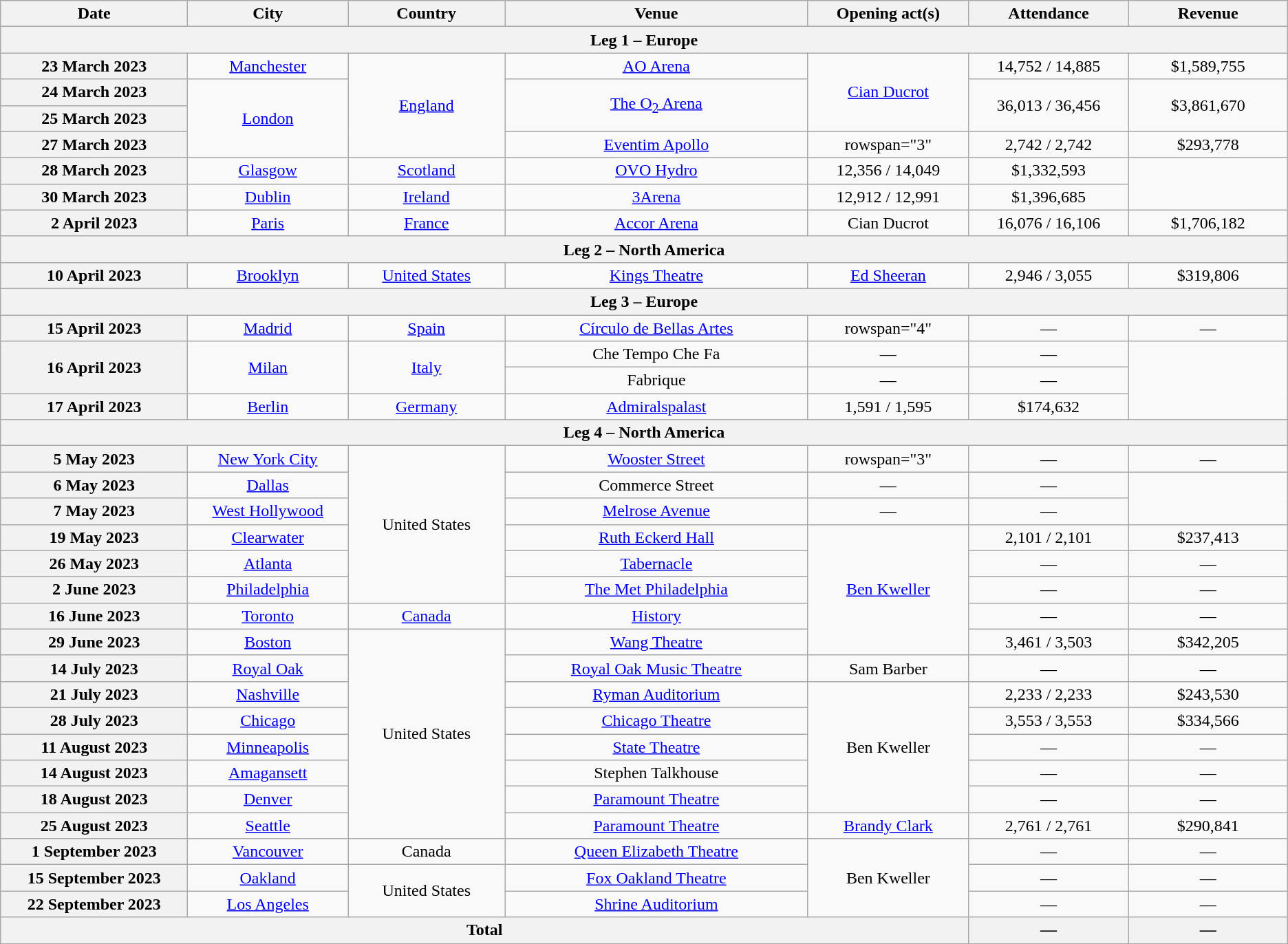<table class="wikitable plainrowheaders" style="text-align:center;">
<tr>
<th scope="col" style="width:12em;">Date</th>
<th scope="col" style="width:10em;">City</th>
<th scope="col" style="width:10em;">Country</th>
<th scope="col" style="width:20em;">Venue</th>
<th scope="col" style="width:10em;">Opening act(s)</th>
<th scope="col" style="width:10em;">Attendance</th>
<th scope="col" style="width:10em;">Revenue</th>
</tr>
<tr>
<th colspan="7">Leg 1 – Europe</th>
</tr>
<tr>
<th scope="row" style="text-align:center;">23 March 2023</th>
<td rowspan="1"><a href='#'>Manchester</a></td>
<td rowspan="4"><a href='#'>England</a></td>
<td rowspan="1"><a href='#'>AO Arena</a></td>
<td rowspan="3"><a href='#'>Cian Ducrot</a></td>
<td>14,752 / 14,885</td>
<td>$1,589,755</td>
</tr>
<tr>
<th scope="row" style="text-align:center;">24 March 2023</th>
<td rowspan="3"><a href='#'>London</a></td>
<td rowspan="2"><a href='#'>The O<sub>2</sub> Arena</a></td>
<td rowspan="2">36,013 / 36,456</td>
<td rowspan="2">$3,861,670</td>
</tr>
<tr>
<th scope="row" style="text-align:center;">25 March 2023</th>
</tr>
<tr>
<th scope="row" style="text-align:center;">27 March 2023</th>
<td rowspan="1"><a href='#'>Eventim Apollo</a></td>
<td>rowspan="3" </td>
<td>2,742 / 2,742</td>
<td>$293,778</td>
</tr>
<tr>
<th scope="row" style="text-align:center;">28 March 2023</th>
<td rowspan="1"><a href='#'>Glasgow</a></td>
<td rowspan="1"><a href='#'>Scotland</a></td>
<td rowspan="1"><a href='#'>OVO Hydro</a></td>
<td>12,356 / 14,049</td>
<td>$1,332,593</td>
</tr>
<tr>
<th scope="row" style="text-align:center;">30 March 2023</th>
<td rowspan="1"><a href='#'>Dublin</a></td>
<td rowspan="1"><a href='#'>Ireland</a></td>
<td rowspan="1"><a href='#'>3Arena</a></td>
<td>12,912 / 12,991</td>
<td>$1,396,685</td>
</tr>
<tr>
<th scope="row" style="text-align:center;">2 April 2023</th>
<td rowspan="1"><a href='#'>Paris</a></td>
<td rowspan="1"><a href='#'>France</a></td>
<td rowspan="1"><a href='#'>Accor Arena</a></td>
<td rowspan="1">Cian Ducrot</td>
<td>16,076 / 16,106</td>
<td>$1,706,182</td>
</tr>
<tr>
<th colspan="7">Leg 2 – North America</th>
</tr>
<tr>
<th scope="row" style="text-align:center;">10 April 2023</th>
<td rowspan="1"><a href='#'>Brooklyn</a></td>
<td rowspan="1"><a href='#'>United States</a></td>
<td rowspan="1"><a href='#'>Kings Theatre</a></td>
<td><a href='#'>Ed Sheeran</a></td>
<td rowspan="1">2,946 / 3,055</td>
<td rowspan="1">$319,806</td>
</tr>
<tr>
<th colspan="7">Leg 3 – Europe</th>
</tr>
<tr>
<th scope="row" style="text-align:center;">15 April 2023</th>
<td><a href='#'>Madrid</a></td>
<td><a href='#'>Spain</a></td>
<td><a href='#'>Círculo de Bellas Artes</a></td>
<td>rowspan="4" </td>
<td>—</td>
<td>—</td>
</tr>
<tr>
<th scope="row" rowspan="2" style="text-align:center;">16 April 2023</th>
<td rowspan="2"><a href='#'>Milan</a></td>
<td rowspan="2"><a href='#'>Italy</a></td>
<td rowspan="1">Che Tempo Che Fa</td>
<td>—</td>
<td>—</td>
</tr>
<tr>
<td rowspan="1">Fabrique</td>
<td>—</td>
<td>—</td>
</tr>
<tr>
<th scope="row" style="text-align:center;">17 April 2023</th>
<td rowspan="1"><a href='#'>Berlin</a></td>
<td rowspan="1"><a href='#'>Germany</a></td>
<td rowspan="1"><a href='#'>Admiralspalast</a></td>
<td>1,591 / 1,595</td>
<td>$174,632</td>
</tr>
<tr>
<th colspan="7">Leg 4 – North America</th>
</tr>
<tr>
<th scope="row" style="text-align:center;">5 May 2023</th>
<td><a href='#'>New York City</a></td>
<td rowspan="6">United States</td>
<td><a href='#'>Wooster Street</a></td>
<td>rowspan="3"  </td>
<td>—</td>
<td>—</td>
</tr>
<tr>
<th scope="row" style="text-align:center;">6 May 2023</th>
<td><a href='#'>Dallas</a></td>
<td>Commerce Street</td>
<td>—</td>
<td>—</td>
</tr>
<tr>
<th scope="row" style="text-align:center;">7 May 2023</th>
<td><a href='#'>West Hollywood</a></td>
<td><a href='#'>Melrose Avenue</a></td>
<td>—</td>
<td>—</td>
</tr>
<tr>
<th scope="row" style="text-align:center;">19 May 2023</th>
<td rowspan="1"><a href='#'>Clearwater</a></td>
<td rowspan="1"><a href='#'>Ruth Eckerd Hall</a></td>
<td rowspan="5"><a href='#'>Ben Kweller</a></td>
<td>2,101 / 2,101</td>
<td>$237,413</td>
</tr>
<tr>
<th scope="row" style="text-align:center;">26 May 2023</th>
<td rowspan="1"><a href='#'>Atlanta</a></td>
<td rowspan="1"><a href='#'>Tabernacle</a></td>
<td>—</td>
<td>—</td>
</tr>
<tr>
<th scope="row" style="text-align:center;">2 June 2023</th>
<td rowspan="1"><a href='#'>Philadelphia</a></td>
<td rowspan="1"><a href='#'>The Met Philadelphia</a></td>
<td>—</td>
<td>—</td>
</tr>
<tr>
<th scope="row" style="text-align:center;">16 June 2023</th>
<td rowspan="1"><a href='#'>Toronto</a></td>
<td rowspan="1"><a href='#'>Canada</a></td>
<td rowspan="1"><a href='#'>History</a></td>
<td>—</td>
<td>—</td>
</tr>
<tr>
<th scope="row" style="text-align:center;">29 June 2023</th>
<td rowspan="1"><a href='#'>Boston</a></td>
<td rowspan="8">United States</td>
<td rowspan="1"><a href='#'>Wang Theatre</a></td>
<td>3,461 / 3,503</td>
<td>$342,205</td>
</tr>
<tr>
<th scope="row" style="text-align:center;">14 July 2023</th>
<td rowspan="1"><a href='#'>Royal Oak</a></td>
<td rowspan="1"><a href='#'>Royal Oak Music Theatre</a></td>
<td>Sam Barber</td>
<td>—</td>
<td>—</td>
</tr>
<tr>
<th scope="row" style="text-align:center;">21 July 2023</th>
<td rowspan="1"><a href='#'>Nashville</a></td>
<td rowspan="1"><a href='#'>Ryman Auditorium</a></td>
<td rowspan="5">Ben Kweller</td>
<td>2,233 / 2,233</td>
<td>$243,530</td>
</tr>
<tr>
<th scope="row" style="text-align:center;">28 July 2023</th>
<td rowspan="1"><a href='#'>Chicago</a></td>
<td rowspan="1"><a href='#'>Chicago Theatre</a></td>
<td>3,553 / 3,553</td>
<td>$334,566</td>
</tr>
<tr>
<th scope="row" style="text-align:center;">11 August 2023</th>
<td rowspan="1"><a href='#'>Minneapolis</a></td>
<td rowspan="1"><a href='#'>State Theatre</a></td>
<td>—</td>
<td>—</td>
</tr>
<tr>
<th scope="row" style="text-align:center;">14 August 2023</th>
<td rowspan="1"><a href='#'>Amagansett</a></td>
<td rowspan="1">Stephen Talkhouse</td>
<td>—</td>
<td>—</td>
</tr>
<tr>
<th scope="row" style="text-align:center;">18 August 2023</th>
<td rowspan="1"><a href='#'>Denver</a></td>
<td rowspan="1"><a href='#'>Paramount Theatre</a></td>
<td>—</td>
<td>—</td>
</tr>
<tr>
<th scope="row" style="text-align:center;">25 August 2023</th>
<td rowspan="1"><a href='#'>Seattle</a></td>
<td rowspan="1"><a href='#'>Paramount Theatre</a></td>
<td><a href='#'>Brandy Clark</a></td>
<td>2,761 / 2,761</td>
<td>$290,841</td>
</tr>
<tr>
<th scope="row" style="text-align:center;">1 September 2023</th>
<td rowspan="1"><a href='#'>Vancouver</a></td>
<td rowspan="1">Canada</td>
<td rowspan="1"><a href='#'>Queen Elizabeth Theatre</a></td>
<td rowspan="3">Ben Kweller</td>
<td>—</td>
<td>—</td>
</tr>
<tr>
<th scope="row" style="text-align:center;">15 September 2023</th>
<td rowspan="1"><a href='#'>Oakland</a></td>
<td rowspan="2">United States</td>
<td rowspan="1"><a href='#'>Fox Oakland Theatre</a></td>
<td>—</td>
<td>—</td>
</tr>
<tr>
<th scope="row" style="text-align:center;">22 September 2023</th>
<td rowspan="1"><a href='#'>Los Angeles</a></td>
<td rowspan="1"><a href='#'>Shrine Auditorium</a></td>
<td>—</td>
<td>—</td>
</tr>
<tr>
<th colspan="5">Total</th>
<th>—</th>
<th>—</th>
</tr>
<tr>
</tr>
</table>
